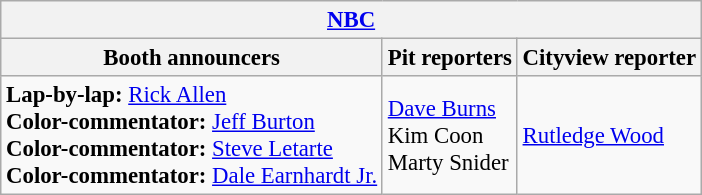<table class="wikitable" style="font-size: 95%;">
<tr>
<th colspan="3"><a href='#'>NBC</a></th>
</tr>
<tr>
<th>Booth announcers</th>
<th>Pit reporters</th>
<th>Cityview reporter</th>
</tr>
<tr>
<td><strong>Lap-by-lap:</strong> <a href='#'>Rick Allen</a><br><strong>Color-commentator:</strong> <a href='#'>Jeff Burton</a><br><strong>Color-commentator:</strong> <a href='#'>Steve Letarte</a><br><strong>Color-commentator:</strong> <a href='#'>Dale Earnhardt Jr.</a></td>
<td><a href='#'>Dave Burns</a><br>Kim Coon<br>Marty Snider</td>
<td><a href='#'>Rutledge Wood</a></td>
</tr>
</table>
